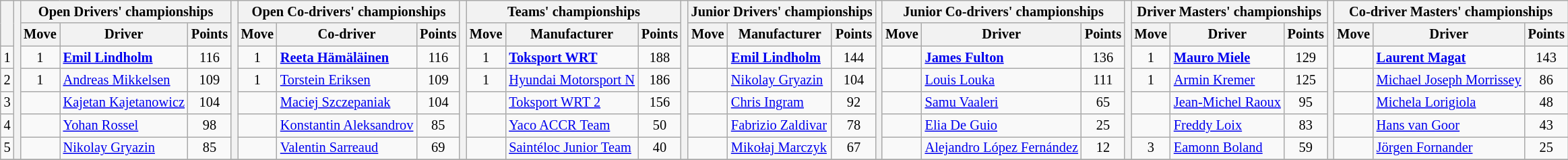<table class="wikitable" style="font-size:85%;">
<tr>
<th rowspan="2"></th>
<th rowspan="7" style="width:5px;"></th>
<th colspan="3" nowrap>Open Drivers' championships</th>
<th rowspan="7" style="width:5px;"></th>
<th colspan="3" nowrap>Open Co-drivers' championships</th>
<th rowspan="7" style="width:5px;"></th>
<th colspan="3" nowrap>Teams' championships</th>
<th rowspan="7" style="width:5px;"></th>
<th colspan="3" nowrap>Junior Drivers' championships</th>
<th rowspan="7" style="width:5px;"></th>
<th colspan="3" nowrap>Junior Co-drivers' championships</th>
<th rowspan="7" style="width:5px;"></th>
<th colspan="3" nowrap>Driver Masters' championships</th>
<th rowspan="7" style="width:5px;"></th>
<th colspan="3" nowrap>Co-driver Masters' championships</th>
</tr>
<tr>
<th>Move</th>
<th>Driver</th>
<th>Points</th>
<th>Move</th>
<th>Co-driver</th>
<th>Points</th>
<th>Move</th>
<th>Manufacturer</th>
<th>Points</th>
<th>Move</th>
<th>Manufacturer</th>
<th>Points</th>
<th>Move</th>
<th>Driver</th>
<th>Points</th>
<th>Move</th>
<th>Driver</th>
<th>Points</th>
<th>Move</th>
<th>Driver</th>
<th>Points</th>
</tr>
<tr>
<td align="center">1</td>
<td align="center"> 1</td>
<td><strong><a href='#'>Emil Lindholm</a></strong></td>
<td align="center">116</td>
<td align="center"> 1</td>
<td nowrap><strong><a href='#'>Reeta Hämäläinen</a></strong></td>
<td align="center">116</td>
<td align="center"> 1</td>
<td><strong><a href='#'>Toksport WRT</a></strong></td>
<td align="center">188</td>
<td align="center"></td>
<td><strong><a href='#'>Emil Lindholm</a></strong></td>
<td align="center">144</td>
<td align="center"></td>
<td><strong><a href='#'>James Fulton</a></strong></td>
<td align="center">136</td>
<td align="center"> 1</td>
<td><strong><a href='#'>Mauro Miele</a></strong></td>
<td align="center">129</td>
<td align="center"></td>
<td><strong><a href='#'>Laurent Magat</a></strong></td>
<td align="center">143</td>
</tr>
<tr>
<td align="center">2</td>
<td align="center"> 1</td>
<td><a href='#'>Andreas Mikkelsen</a></td>
<td align="center">109</td>
<td align="center"> 1</td>
<td><a href='#'>Torstein Eriksen</a></td>
<td align="center">109</td>
<td align="center"> 1</td>
<td nowrap><a href='#'>Hyundai Motorsport N</a></td>
<td align="center">186</td>
<td align="center"></td>
<td><a href='#'>Nikolay Gryazin</a></td>
<td align="center">104</td>
<td align="center"></td>
<td><a href='#'>Louis Louka</a></td>
<td align="center">111</td>
<td align="center"> 1</td>
<td><a href='#'>Armin Kremer</a></td>
<td align="center">125</td>
<td align="center"></td>
<td nowrap><a href='#'>Michael Joseph Morrissey</a></td>
<td align="center">86</td>
</tr>
<tr>
<td align="center">3</td>
<td align="center"></td>
<td nowrap><a href='#'>Kajetan Kajetanowicz</a></td>
<td align="center">104</td>
<td align="center"></td>
<td nowrap><a href='#'>Maciej Szczepaniak</a></td>
<td align="center">104</td>
<td align="center"></td>
<td><a href='#'>Toksport WRT 2</a></td>
<td align="center">156</td>
<td align="center"></td>
<td nowrap><a href='#'>Chris Ingram</a></td>
<td align="center">92</td>
<td align="center"></td>
<td><a href='#'>Samu Vaaleri</a></td>
<td align="center">65</td>
<td align="center"></td>
<td nowrap><a href='#'>Jean-Michel Raoux</a></td>
<td align="center">95</td>
<td align="center"></td>
<td><a href='#'>Michela Lorigiola</a></td>
<td align="center">48</td>
</tr>
<tr>
<td align="center">4</td>
<td align="center"></td>
<td><a href='#'>Yohan Rossel</a></td>
<td align="center">98</td>
<td align="center"></td>
<td nowrap><a href='#'>Konstantin Aleksandrov</a></td>
<td align="center">85</td>
<td align="center"></td>
<td><a href='#'>Yaco ACCR Team</a></td>
<td align="center">50</td>
<td align="center"></td>
<td nowrap><a href='#'>Fabrizio Zaldivar</a></td>
<td align="center">78</td>
<td align="center"></td>
<td><a href='#'>Elia De Guio</a></td>
<td align="center">25</td>
<td align="center"></td>
<td><a href='#'>Freddy Loix</a></td>
<td align="center">83</td>
<td align="center"></td>
<td><a href='#'>Hans van Goor</a></td>
<td align="center">43</td>
</tr>
<tr>
<td align="center">5</td>
<td align="center"></td>
<td><a href='#'>Nikolay Gryazin</a></td>
<td align="center">85</td>
<td align="center"></td>
<td nowrap><a href='#'>Valentin Sarreaud</a></td>
<td align="center">69</td>
<td align="center"></td>
<td nowrap><a href='#'>Saintéloc Junior Team</a></td>
<td align="center">40</td>
<td align="center"></td>
<td nowrap><a href='#'>Mikołaj Marczyk</a></td>
<td align="center">67</td>
<td align="center"></td>
<td nowrap><a href='#'>Alejandro López Fernández</a></td>
<td align="center">12</td>
<td align="center"> 3</td>
<td nowrap><a href='#'>Eamonn Boland</a></td>
<td align="center">59</td>
<td align="center"></td>
<td><a href='#'>Jörgen Fornander</a></td>
<td align="center">25</td>
</tr>
<tr>
</tr>
</table>
